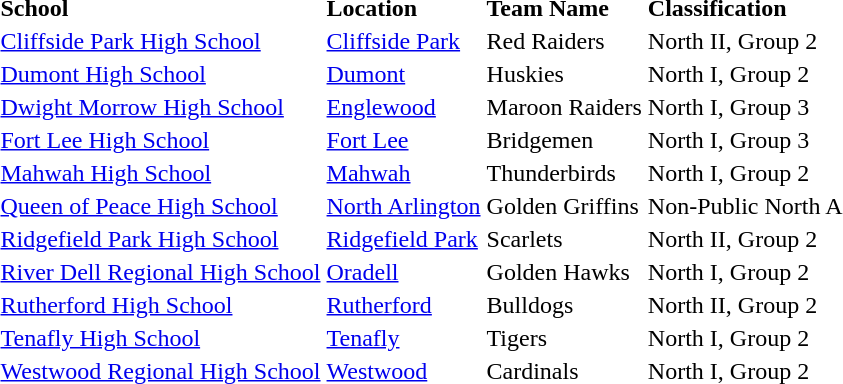<table>
<tr>
<td><strong>School</strong></td>
<td><strong>Location</strong></td>
<td><strong>Team Name</strong></td>
<td><strong>Classification</strong></td>
</tr>
<tr>
<td><a href='#'>Cliffside Park High School</a></td>
<td><a href='#'>Cliffside Park</a></td>
<td>Red Raiders</td>
<td>North II, Group 2</td>
</tr>
<tr>
<td><a href='#'>Dumont High School</a></td>
<td><a href='#'>Dumont</a></td>
<td>Huskies</td>
<td>North I, Group 2</td>
</tr>
<tr>
<td><a href='#'>Dwight Morrow High School</a></td>
<td><a href='#'>Englewood</a></td>
<td>Maroon Raiders</td>
<td>North I, Group 3</td>
</tr>
<tr>
<td><a href='#'>Fort Lee High School</a></td>
<td><a href='#'>Fort Lee</a></td>
<td>Bridgemen</td>
<td>North I, Group 3</td>
</tr>
<tr>
<td><a href='#'>Mahwah High School</a></td>
<td><a href='#'>Mahwah</a></td>
<td>Thunderbirds</td>
<td>North I, Group 2</td>
</tr>
<tr>
<td><a href='#'>Queen of Peace High School</a></td>
<td><a href='#'>North Arlington</a></td>
<td>Golden Griffins</td>
<td>Non-Public North A</td>
</tr>
<tr>
<td><a href='#'>Ridgefield Park High School</a></td>
<td><a href='#'>Ridgefield Park</a></td>
<td>Scarlets</td>
<td>North II, Group 2</td>
</tr>
<tr>
<td><a href='#'>River Dell Regional High School</a></td>
<td><a href='#'>Oradell</a></td>
<td>Golden Hawks</td>
<td>North I, Group 2</td>
</tr>
<tr>
<td><a href='#'>Rutherford High School</a></td>
<td><a href='#'>Rutherford</a></td>
<td>Bulldogs</td>
<td>North II, Group 2</td>
</tr>
<tr>
<td><a href='#'>Tenafly High School</a></td>
<td><a href='#'>Tenafly</a></td>
<td>Tigers</td>
<td>North I, Group 2</td>
</tr>
<tr>
<td><a href='#'>Westwood Regional High School</a></td>
<td><a href='#'>Westwood</a></td>
<td>Cardinals</td>
<td>North I, Group 2</td>
</tr>
</table>
